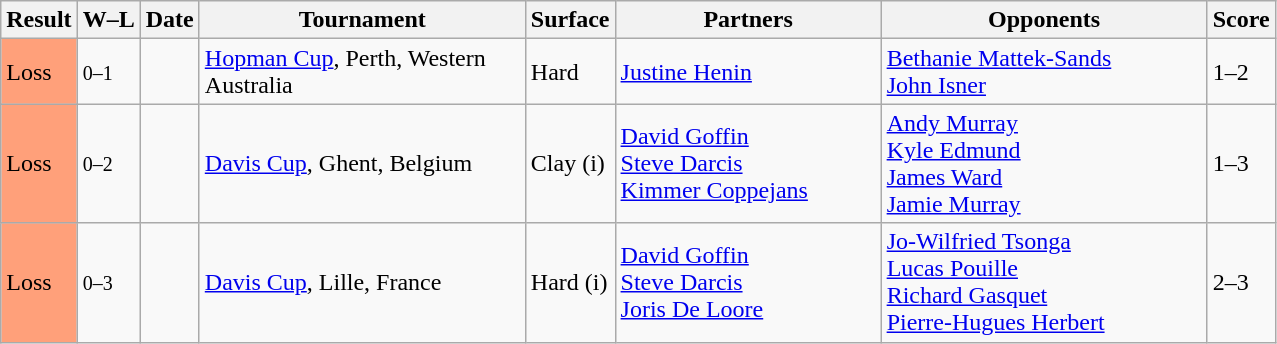<table class="sortable wikitable">
<tr>
<th>Result</th>
<th class="unsortable">W–L</th>
<th>Date</th>
<th width=210>Tournament</th>
<th>Surface</th>
<th width=170>Partners</th>
<th width=210>Opponents</th>
<th>Score</th>
</tr>
<tr>
<td bgcolor=ffa07a>Loss</td>
<td><small>0–1</small></td>
<td><a href='#'></a></td>
<td><a href='#'>Hopman Cup</a>, Perth, Western Australia</td>
<td>Hard</td>
<td> <a href='#'>Justine Henin</a></td>
<td> <a href='#'>Bethanie Mattek-Sands</a><br> <a href='#'>John Isner</a></td>
<td>1–2</td>
</tr>
<tr>
<td bgcolor=ffa07a>Loss</td>
<td><small>0–2</small></td>
<td><a href='#'></a></td>
<td><a href='#'>Davis Cup</a>, Ghent, Belgium</td>
<td>Clay (i)</td>
<td> <a href='#'>David Goffin</a><br> <a href='#'>Steve Darcis</a><br> <a href='#'>Kimmer Coppejans</a></td>
<td> <a href='#'>Andy Murray</a><br> <a href='#'>Kyle Edmund</a><br> <a href='#'>James Ward</a><br> <a href='#'>Jamie Murray</a></td>
<td>1–3</td>
</tr>
<tr>
<td bgcolor=ffa07a>Loss</td>
<td><small>0–3</small></td>
<td><a href='#'></a></td>
<td><a href='#'>Davis Cup</a>, Lille, France</td>
<td>Hard (i)</td>
<td> <a href='#'>David Goffin</a><br> <a href='#'>Steve Darcis</a><br> <a href='#'>Joris De Loore</a></td>
<td> <a href='#'>Jo-Wilfried Tsonga</a><br> <a href='#'>Lucas Pouille</a><br> <a href='#'>Richard Gasquet</a><br> <a href='#'>Pierre-Hugues Herbert</a></td>
<td>2–3</td>
</tr>
</table>
